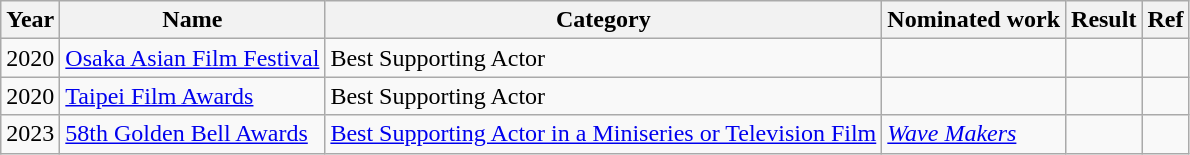<table class="wikitable">
<tr>
<th>Year</th>
<th>Name</th>
<th>Category</th>
<th>Nominated work</th>
<th>Result</th>
<th>Ref</th>
</tr>
<tr>
<td>2020</td>
<td><a href='#'>Osaka Asian Film Festival</a></td>
<td>Best Supporting Actor</td>
<td></td>
<td></td>
<td></td>
</tr>
<tr>
<td>2020</td>
<td><a href='#'>Taipei Film Awards</a></td>
<td>Best Supporting Actor</td>
<td></td>
<td></td>
<td></td>
</tr>
<tr>
<td>2023</td>
<td><a href='#'>58th Golden Bell Awards</a></td>
<td><a href='#'>Best Supporting Actor in a Miniseries or Television Film</a></td>
<td><em><a href='#'>Wave Makers</a></em></td>
<td></td>
<td></td>
</tr>
</table>
